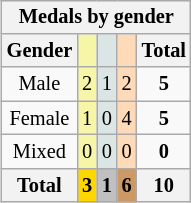<table class=wikitable style=font-size:85%;float:right;text-align:center>
<tr>
<th colspan=5>Medals by gender</th>
</tr>
<tr>
<th>Gender</th>
<td bgcolor=F7F6A8></td>
<td bgcolor=DCE5E5></td>
<td bgcolor=FFDAB9></td>
<th>Total</th>
</tr>
<tr>
<td>Male</td>
<td bgcolor=F7F6A8>2</td>
<td bgcolor=DCE5E5>1</td>
<td bgcolor=FFDAB9>2</td>
<td><strong>5</strong></td>
</tr>
<tr>
<td>Female</td>
<td bgcolor=F7F6A8>1</td>
<td bgcolor=DCE5E5>0</td>
<td bgcolor=FFDAB9>4</td>
<td><strong>5</strong></td>
</tr>
<tr>
<td>Mixed</td>
<td bgcolor=F7F6A8>0</td>
<td bgcolor=DCE5E5>0</td>
<td bgcolor=FFDAB9>0</td>
<td><strong>0</strong></td>
</tr>
<tr>
<th>Total</th>
<th style=background:gold>3</th>
<th style=background:silver>1</th>
<th style=background:#c96>6</th>
<th>10</th>
</tr>
</table>
